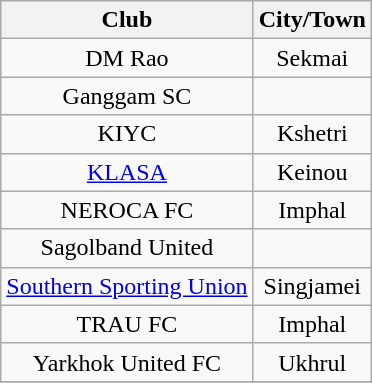<table class="wikitable" style="text-align:center;">
<tr>
<th>Club</th>
<th>City/Town</th>
</tr>
<tr>
<td>DM Rao</td>
<td>Sekmai</td>
</tr>
<tr>
<td>Ganggam SC</td>
<td></td>
</tr>
<tr>
<td>KIYC</td>
<td>Kshetri</td>
</tr>
<tr>
<td><a href='#'>KLASA</a></td>
<td>Keinou</td>
</tr>
<tr>
<td>NEROCA FC</td>
<td>Imphal</td>
</tr>
<tr>
<td>Sagolband United</td>
<td></td>
</tr>
<tr>
<td><a href='#'>Southern Sporting Union</a></td>
<td>Singjamei</td>
</tr>
<tr>
<td>TRAU FC</td>
<td>Imphal</td>
</tr>
<tr>
<td>Yarkhok United FC</td>
<td>Ukhrul</td>
</tr>
<tr>
</tr>
</table>
